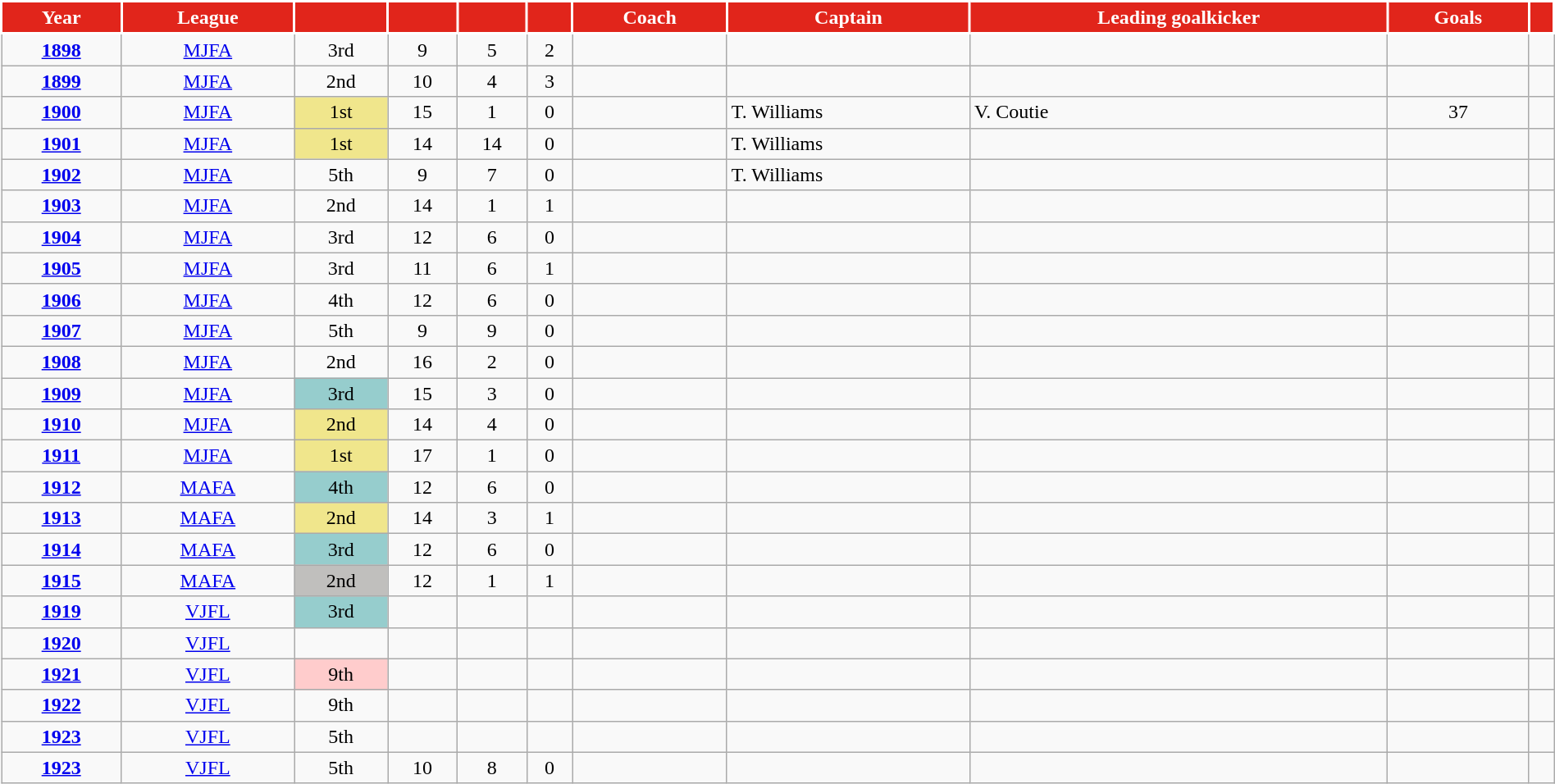<table class="wikitable"; style="width:100%;">
<tr valign="top">
<th style="background:#E1251B; color:#FFFFFF; border:solid #FFFFFF 2px">Year</th>
<th style="background:#E1251B; color:#FFFFFF; border:solid #FFFFFF 2px">League</th>
<th style="background:#E1251B; color:#FFFFFF; border:solid #FFFFFF 2px"></th>
<th style="background:#E1251B; color:#FFFFFF; border:solid #FFFFFF 2px"></th>
<th style="background:#E1251B; color:#FFFFFF; border:solid #FFFFFF 2px"></th>
<th style="background:#E1251B; color:#FFFFFF; border:solid #FFFFFF 2px"></th>
<th style="background:#E1251B; color:#FFFFFF; border:solid #FFFFFF 2px">Coach</th>
<th style="background:#E1251B; color:#FFFFFF; border:solid #FFFFFF 2px">Captain</th>
<th style="background:#E1251B; color:#FFFFFF; border:solid #FFFFFF 2px">Leading goalkicker</th>
<th style="background:#E1251B; color:#FFFFFF; border:solid #FFFFFF 2px">Goals</th>
<th style="background:#E1251B; color:#FFFFFF; border:solid #FFFFFF 2px"></th>
</tr>
<tr>
<td align="center"><strong><a href='#'>1898</a></strong></td>
<td align="center"><a href='#'>MJFA</a></td>
<td align="center">3rd</td>
<td align="center">9</td>
<td align="center">5</td>
<td align="center">2</td>
<td></td>
<td></td>
<td></td>
<td></td>
<td align="center"></td>
</tr>
<tr>
<td align="center"><strong><a href='#'>1899</a></strong></td>
<td align="center"><a href='#'>MJFA</a></td>
<td align="center">2nd</td>
<td align="center">10</td>
<td align="center">4</td>
<td align="center">3</td>
<td></td>
<td></td>
<td></td>
<td></td>
<td align="center"></td>
</tr>
<tr>
<td align="center"><strong><a href='#'>1900</a></strong></td>
<td align="center"><a href='#'>MJFA</a></td>
<td style=background:#F0E68C; align="center">1st</td>
<td align="center">15</td>
<td align="center">1</td>
<td align="center">0</td>
<td></td>
<td>T. Williams</td>
<td>V. Coutie</td>
<td align="center">37</td>
<td align="center"></td>
</tr>
<tr>
<td align="center"><strong><a href='#'>1901</a></strong></td>
<td align="center"><a href='#'>MJFA</a></td>
<td style=background:#F0E68C; align="center">1st</td>
<td align="center">14</td>
<td align="center">14</td>
<td align="center">0</td>
<td></td>
<td>T. Williams</td>
<td></td>
<td></td>
<td align="center"></td>
</tr>
<tr>
<td align="center"><strong><a href='#'>1902</a></strong></td>
<td align="center"><a href='#'>MJFA</a></td>
<td align="center">5th</td>
<td align="center">9</td>
<td align="center">7</td>
<td align="center">0</td>
<td></td>
<td>T. Williams</td>
<td></td>
<td></td>
<td align="center"></td>
</tr>
<tr>
<td align="center"><strong><a href='#'>1903</a></strong></td>
<td align="center"><a href='#'>MJFA</a></td>
<td align="center">2nd</td>
<td align="center">14</td>
<td align="center">1</td>
<td align="center">1</td>
<td></td>
<td></td>
<td></td>
<td></td>
<td align="center"></td>
</tr>
<tr>
<td align="center"><strong><a href='#'>1904</a></strong></td>
<td align="center"><a href='#'>MJFA</a></td>
<td align="center">3rd</td>
<td align="center">12</td>
<td align="center">6</td>
<td align="center">0</td>
<td></td>
<td></td>
<td></td>
<td></td>
<td align="center"></td>
</tr>
<tr>
<td align="center"><strong><a href='#'>1905</a></strong></td>
<td align="center"><a href='#'>MJFA</a></td>
<td align="center">3rd</td>
<td align="center">11</td>
<td align="center">6</td>
<td align="center">1</td>
<td></td>
<td></td>
<td></td>
<td></td>
<td align="center"></td>
</tr>
<tr>
<td align="center"><strong><a href='#'>1906</a></strong></td>
<td align="center"><a href='#'>MJFA</a></td>
<td align="center">4th</td>
<td align="center">12</td>
<td align="center">6</td>
<td align="center">0</td>
<td></td>
<td></td>
<td></td>
<td></td>
<td align="center"></td>
</tr>
<tr>
<td align="center"><strong><a href='#'>1907</a></strong></td>
<td align="center"><a href='#'>MJFA</a></td>
<td align="center">5th</td>
<td align="center">9</td>
<td align="center">9</td>
<td align="center">0</td>
<td></td>
<td></td>
<td></td>
<td></td>
<td align="center"></td>
</tr>
<tr>
<td align="center"><strong><a href='#'>1908</a></strong></td>
<td align="center"><a href='#'>MJFA</a></td>
<td align="center">2nd</td>
<td align="center">16</td>
<td align="center">2</td>
<td align="center">0</td>
<td></td>
<td></td>
<td></td>
<td></td>
<td align="center"></td>
</tr>
<tr>
<td align="center"><strong><a href='#'>1909</a></strong></td>
<td align="center"><a href='#'>MJFA</a></td>
<td style=background:#96CDCD; align="center">3rd</td>
<td align="center">15</td>
<td align="center">3</td>
<td align="center">0</td>
<td></td>
<td></td>
<td></td>
<td></td>
<td align="center"></td>
</tr>
<tr>
<td align="center"><strong><a href='#'>1910</a></strong></td>
<td align="center"><a href='#'>MJFA</a></td>
<td style=background:#F0E68C; align="center">2nd</td>
<td align="center">14</td>
<td align="center">4</td>
<td align="center">0</td>
<td></td>
<td></td>
<td></td>
<td></td>
<td align="center"></td>
</tr>
<tr>
<td align="center"><strong><a href='#'>1911</a></strong></td>
<td align="center"><a href='#'>MJFA</a></td>
<td style=background:#F0E68C; align="center">1st</td>
<td align="center">17</td>
<td align="center">1</td>
<td align="center">0</td>
<td></td>
<td></td>
<td></td>
<td></td>
<td align="center"></td>
</tr>
<tr>
<td align="center"><strong><a href='#'>1912</a></strong></td>
<td align="center"><a href='#'>MAFA</a></td>
<td style=background:#96CDCD; align="center">4th</td>
<td align="center">12</td>
<td align="center">6</td>
<td align="center">0</td>
<td></td>
<td></td>
<td></td>
<td></td>
<td align="center"></td>
</tr>
<tr>
<td align="center"><strong><a href='#'>1913</a></strong></td>
<td align="center"><a href='#'>MAFA</a></td>
<td style=background:#F0E68C; align="center">2nd</td>
<td align="center">14</td>
<td align="center">3</td>
<td align="center">1</td>
<td></td>
<td></td>
<td></td>
<td></td>
<td align="center"></td>
</tr>
<tr>
<td align="center"><strong><a href='#'>1914</a></strong></td>
<td align="center"><a href='#'>MAFA</a></td>
<td style=background:#96CDCD; align="center">3rd</td>
<td align="center">12</td>
<td align="center">6</td>
<td align="center">0</td>
<td></td>
<td></td>
<td></td>
<td></td>
<td align="center"></td>
</tr>
<tr>
<td align="center"><strong><a href='#'>1915</a></strong></td>
<td align="center"><a href='#'>MAFA</a></td>
<td style=background:#C0BFBD; align="center">2nd</td>
<td align="center">12</td>
<td align="center">1</td>
<td align="center">1</td>
<td></td>
<td></td>
<td></td>
<td></td>
<td align="center"></td>
</tr>
<tr>
<td align="center"><strong><a href='#'>1919</a></strong></td>
<td align="center"><a href='#'>VJFL</a></td>
<td style=background:#96CDCD; align="center">3rd</td>
<td align="center"></td>
<td align="center"></td>
<td align="center"></td>
<td></td>
<td></td>
<td></td>
<td align="center"></td>
<td align="center"></td>
</tr>
<tr>
<td align="center"><strong><a href='#'>1920</a></strong></td>
<td align="center"><a href='#'>VJFL</a></td>
<td align="center"></td>
<td align="center"></td>
<td align="center"></td>
<td align="center"></td>
<td></td>
<td></td>
<td></td>
<td align="center"></td>
<td align="center"></td>
</tr>
<tr>
<td align="center"><strong><a href='#'>1921</a></strong></td>
<td align="center"><a href='#'>VJFL</a></td>
<td style=background:#FFCCCC; align="center">9th</td>
<td align="center"></td>
<td align="center"></td>
<td align="center"></td>
<td></td>
<td></td>
<td></td>
<td align="center"></td>
<td align="center"></td>
</tr>
<tr>
<td align="center"><strong><a href='#'>1922</a></strong></td>
<td align="center"><a href='#'>VJFL</a></td>
<td align="center">9th</td>
<td align="center"></td>
<td align="center"></td>
<td align="center"></td>
<td></td>
<td></td>
<td></td>
<td align="center"></td>
<td align="center"></td>
</tr>
<tr>
<td align="center"><strong><a href='#'>1923</a></strong></td>
<td align="center"><a href='#'>VJFL</a></td>
<td align="center">5th</td>
<td align="center"></td>
<td align="center"></td>
<td align="center"></td>
<td></td>
<td></td>
<td></td>
<td align="center"></td>
<td align="center"></td>
</tr>
<tr>
<td align="center"><strong><a href='#'>1923</a></strong></td>
<td align="center"><a href='#'>VJFL</a></td>
<td align="center">5th</td>
<td align="center">10</td>
<td align="center">8</td>
<td align="center">0</td>
<td></td>
<td></td>
<td></td>
<td align="center"></td>
<td align="center"></td>
</tr>
</table>
